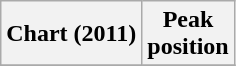<table class="wikitable">
<tr>
<th>Chart (2011)</th>
<th>Peak<br>position</th>
</tr>
<tr>
</tr>
</table>
